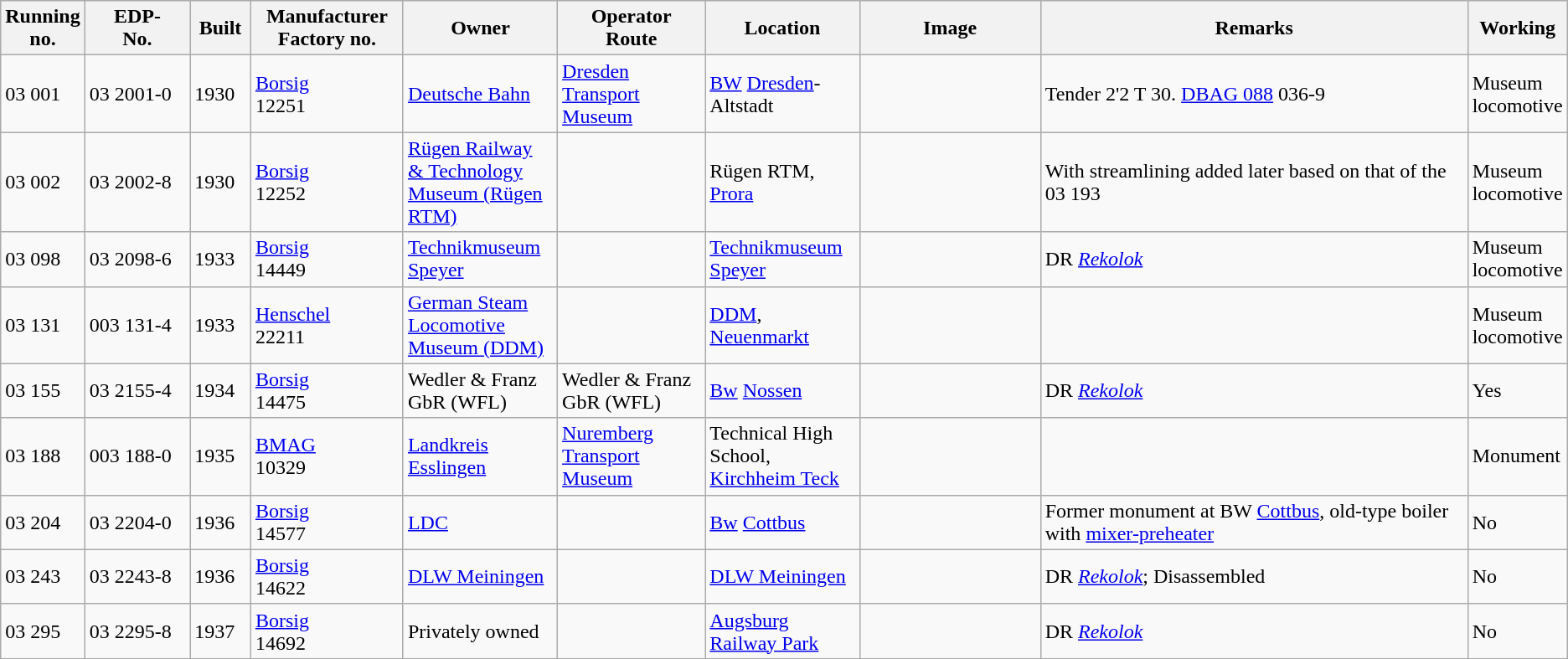<table class="wikitable" style="width="100%"; border:solid 1px #AAAAAA; background:#e3e3e3;">
<tr>
<th width="5%">Running<br>no.</th>
<th width="7%">EDP-<br>No.</th>
<th width="4%">Built</th>
<th width="10%">Manufacturer<br>Factory no.</th>
<th width="10%">Owner</th>
<th width="10%">Operator<br>Route</th>
<th width="10%">Location</th>
<th width="13%">Image</th>
<th width="37%">Remarks</th>
<th width="7%">Working</th>
</tr>
<tr>
<td>03 001</td>
<td>03 2001-0</td>
<td>1930</td>
<td><a href='#'>Borsig</a><br>12251</td>
<td><a href='#'>Deutsche Bahn</a></td>
<td><a href='#'>Dresden Transport Museum</a></td>
<td><a href='#'>BW</a> <a href='#'>Dresden</a>-Altstadt</td>
<td></td>
<td>Tender 2'2 T 30. <a href='#'>DBAG 088</a> 036-9</td>
<td>Museum locomotive</td>
</tr>
<tr>
<td>03 002</td>
<td>03 2002-8</td>
<td>1930</td>
<td><a href='#'>Borsig</a><br>12252</td>
<td><a href='#'>Rügen Railway & Technology Museum (Rügen RTM)</a></td>
<td></td>
<td>Rügen RTM, <a href='#'>Prora</a></td>
<td></td>
<td>With streamlining added later based on that of the 03 193</td>
<td>Museum locomotive</td>
</tr>
<tr>
<td>03 098</td>
<td>03 2098-6</td>
<td>1933</td>
<td><a href='#'>Borsig</a><br>14449</td>
<td><a href='#'>Technikmuseum Speyer</a></td>
<td></td>
<td><a href='#'>Technikmuseum Speyer</a></td>
<td></td>
<td>DR <em><a href='#'>Rekolok</a></em></td>
<td>Museum locomotive</td>
</tr>
<tr>
<td>03 131</td>
<td>003 131-4</td>
<td>1933</td>
<td><a href='#'>Henschel</a><br>22211</td>
<td><a href='#'>German Steam Locomotive Museum (DDM)</a></td>
<td></td>
<td><a href='#'>DDM</a>, <a href='#'>Neuenmarkt</a></td>
<td></td>
<td></td>
<td>Museum locomotive</td>
</tr>
<tr>
<td>03 155</td>
<td>03 2155-4</td>
<td>1934</td>
<td><a href='#'>Borsig</a><br>14475</td>
<td>Wedler & Franz GbR (WFL)</td>
<td>Wedler & Franz GbR (WFL)</td>
<td><a href='#'>Bw</a> <a href='#'>Nossen</a></td>
<td></td>
<td>DR <em><a href='#'>Rekolok</a></em></td>
<td>Yes</td>
</tr>
<tr>
<td>03 188</td>
<td>003 188-0</td>
<td>1935</td>
<td><a href='#'>BMAG</a><br>10329</td>
<td><a href='#'>Landkreis Esslingen</a></td>
<td><a href='#'>Nuremberg Transport Museum</a></td>
<td>Technical High School, <a href='#'>Kirchheim Teck</a></td>
<td></td>
<td></td>
<td>Monument</td>
</tr>
<tr>
<td>03 204</td>
<td>03 2204-0</td>
<td>1936</td>
<td><a href='#'>Borsig</a><br>14577</td>
<td><a href='#'>LDC</a></td>
<td></td>
<td><a href='#'>Bw</a> <a href='#'>Cottbus</a></td>
<td></td>
<td>Former monument at BW <a href='#'>Cottbus</a>, old-type boiler with <a href='#'>mixer-preheater</a></td>
<td>No</td>
</tr>
<tr>
<td>03 243</td>
<td>03 2243-8</td>
<td>1936</td>
<td><a href='#'>Borsig</a><br>14622</td>
<td><a href='#'>DLW Meiningen</a></td>
<td></td>
<td><a href='#'>DLW Meiningen</a></td>
<td></td>
<td>DR <em><a href='#'>Rekolok</a></em>; Disassembled</td>
<td>No</td>
</tr>
<tr>
<td>03 295</td>
<td>03 2295-8</td>
<td>1937</td>
<td><a href='#'>Borsig</a><br>14692</td>
<td>Privately owned</td>
<td></td>
<td><a href='#'>Augsburg Railway Park</a></td>
<td></td>
<td>DR <em><a href='#'>Rekolok</a></em></td>
<td>No</td>
</tr>
<tr>
</tr>
</table>
